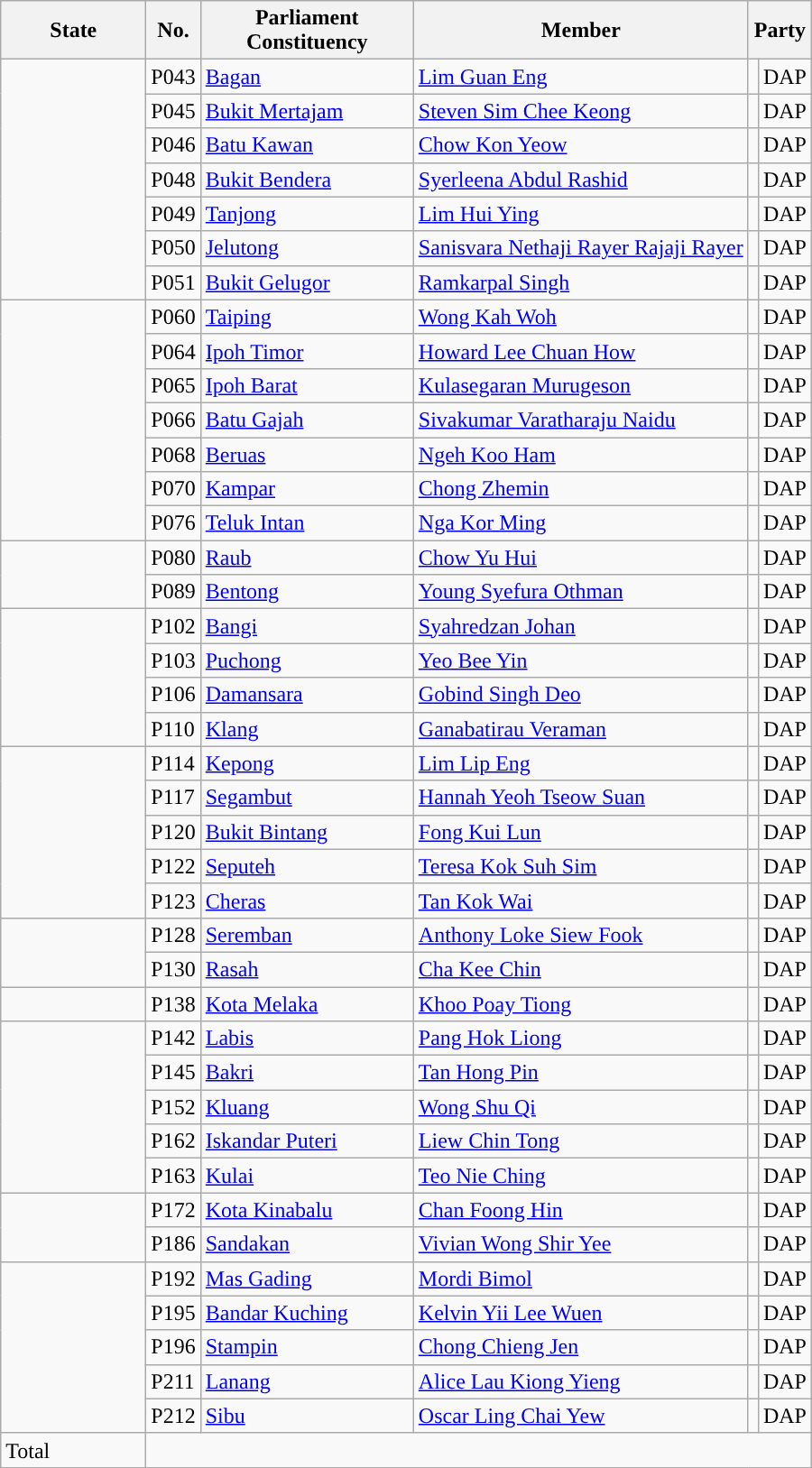<table class ="wikitable sortable">
<tr>
<th style="width:100px;">State</th>
<th style="width:30px;">No.</th>
<th style="width:150px;">Parliament Constituency</th>
<th style="width:240px;">Member</th>
<th style="width:10px;" colspan=2>Party</th>
</tr>
<tr>
<td rowspan=7></td>
<td>P043</td>
<td><a href='#'>Bagan</a></td>
<td><a href='#'>Lim Guan Eng</a></td>
<td></td>
<td>DAP</td>
</tr>
<tr>
<td>P045</td>
<td><a href='#'>Bukit Mertajam</a></td>
<td><a href='#'>Steven Sim Chee Keong</a></td>
<td></td>
<td>DAP</td>
</tr>
<tr>
<td>P046</td>
<td><a href='#'>Batu Kawan</a></td>
<td><a href='#'>Chow Kon Yeow</a></td>
<td></td>
<td>DAP</td>
</tr>
<tr>
<td>P048</td>
<td><a href='#'>Bukit Bendera</a></td>
<td><a href='#'>Syerleena Abdul Rashid</a></td>
<td></td>
<td>DAP</td>
</tr>
<tr>
<td>P049</td>
<td><a href='#'>Tanjong</a></td>
<td><a href='#'>Lim Hui Ying</a></td>
<td></td>
<td>DAP</td>
</tr>
<tr>
<td>P050</td>
<td><a href='#'>Jelutong</a></td>
<td><a href='#'>Sanisvara Nethaji Rayer Rajaji Rayer</a></td>
<td></td>
<td>DAP</td>
</tr>
<tr>
<td>P051</td>
<td><a href='#'>Bukit Gelugor</a></td>
<td><a href='#'>Ramkarpal Singh</a></td>
<td></td>
<td>DAP</td>
</tr>
<tr>
<td rowspan=7></td>
<td>P060</td>
<td><a href='#'>Taiping</a></td>
<td><a href='#'>Wong Kah Woh</a></td>
<td></td>
<td>DAP</td>
</tr>
<tr>
<td>P064</td>
<td><a href='#'>Ipoh Timor</a></td>
<td><a href='#'>Howard Lee Chuan How</a></td>
<td></td>
<td>DAP</td>
</tr>
<tr>
<td>P065</td>
<td><a href='#'>Ipoh Barat</a></td>
<td><a href='#'>Kulasegaran Murugeson</a></td>
<td></td>
<td>DAP</td>
</tr>
<tr>
<td>P066</td>
<td><a href='#'>Batu Gajah</a></td>
<td><a href='#'>Sivakumar Varatharaju Naidu</a></td>
<td></td>
<td>DAP</td>
</tr>
<tr>
<td>P068</td>
<td><a href='#'>Beruas</a></td>
<td><a href='#'>Ngeh Koo Ham</a></td>
<td></td>
<td>DAP</td>
</tr>
<tr>
<td>P070</td>
<td><a href='#'>Kampar</a></td>
<td><a href='#'>Chong Zhemin</a></td>
<td></td>
<td>DAP</td>
</tr>
<tr>
<td>P076</td>
<td><a href='#'>Teluk Intan</a></td>
<td><a href='#'>Nga Kor Ming</a></td>
<td></td>
<td>DAP</td>
</tr>
<tr>
<td rowspan=2></td>
<td>P080</td>
<td><a href='#'>Raub</a></td>
<td><a href='#'>Chow Yu Hui</a></td>
<td></td>
<td>DAP</td>
</tr>
<tr>
<td>P089</td>
<td><a href='#'>Bentong</a></td>
<td><a href='#'>Young Syefura Othman</a></td>
<td></td>
<td>DAP</td>
</tr>
<tr>
<td rowspan=4></td>
<td>P102</td>
<td><a href='#'>Bangi</a></td>
<td><a href='#'>Syahredzan Johan</a></td>
<td></td>
<td>DAP</td>
</tr>
<tr>
<td>P103</td>
<td><a href='#'>Puchong</a></td>
<td><a href='#'>Yeo Bee Yin</a></td>
<td></td>
<td>DAP</td>
</tr>
<tr>
<td>P106</td>
<td><a href='#'>Damansara</a></td>
<td><a href='#'>Gobind Singh Deo</a></td>
<td></td>
<td>DAP</td>
</tr>
<tr>
<td>P110</td>
<td><a href='#'>Klang</a></td>
<td><a href='#'>Ganabatirau Veraman</a></td>
<td></td>
<td>DAP</td>
</tr>
<tr>
<td rowspan=5></td>
<td>P114</td>
<td><a href='#'>Kepong</a></td>
<td><a href='#'>Lim Lip Eng</a></td>
<td></td>
<td>DAP</td>
</tr>
<tr>
<td>P117</td>
<td><a href='#'>Segambut</a></td>
<td><a href='#'>Hannah Yeoh Tseow Suan</a></td>
<td></td>
<td>DAP</td>
</tr>
<tr>
<td>P120</td>
<td><a href='#'>Bukit Bintang</a></td>
<td><a href='#'>Fong Kui Lun</a></td>
<td></td>
<td>DAP</td>
</tr>
<tr>
<td>P122</td>
<td><a href='#'>Seputeh</a></td>
<td><a href='#'>Teresa Kok Suh Sim</a></td>
<td></td>
<td>DAP</td>
</tr>
<tr>
<td>P123</td>
<td><a href='#'>Cheras</a></td>
<td><a href='#'>Tan Kok Wai</a></td>
<td></td>
<td>DAP</td>
</tr>
<tr>
<td rowspan=2></td>
<td>P128</td>
<td><a href='#'>Seremban</a></td>
<td><a href='#'>Anthony Loke Siew Fook</a></td>
<td></td>
<td>DAP</td>
</tr>
<tr>
<td>P130</td>
<td><a href='#'>Rasah</a></td>
<td><a href='#'>Cha Kee Chin</a></td>
<td></td>
<td>DAP</td>
</tr>
<tr>
<td></td>
<td>P138</td>
<td><a href='#'>Kota Melaka</a></td>
<td><a href='#'>Khoo Poay Tiong</a></td>
<td></td>
<td>DAP</td>
</tr>
<tr>
<td rowspan=5></td>
<td>P142</td>
<td><a href='#'>Labis</a></td>
<td><a href='#'>Pang Hok Liong</a></td>
<td></td>
<td>DAP</td>
</tr>
<tr>
<td>P145</td>
<td><a href='#'>Bakri</a></td>
<td><a href='#'>Tan Hong Pin</a></td>
<td></td>
<td>DAP</td>
</tr>
<tr>
<td>P152</td>
<td><a href='#'>Kluang</a></td>
<td><a href='#'>Wong Shu Qi</a></td>
<td></td>
<td>DAP</td>
</tr>
<tr>
<td>P162</td>
<td><a href='#'>Iskandar Puteri</a></td>
<td><a href='#'>Liew Chin Tong</a></td>
<td></td>
<td>DAP</td>
</tr>
<tr>
<td>P163</td>
<td><a href='#'>Kulai</a></td>
<td><a href='#'>Teo Nie Ching</a></td>
<td></td>
<td>DAP</td>
</tr>
<tr>
<td rowspan="2"></td>
<td>P172</td>
<td><a href='#'>Kota Kinabalu</a></td>
<td><a href='#'>Chan Foong Hin</a></td>
<td></td>
<td>DAP</td>
</tr>
<tr>
<td>P186</td>
<td><a href='#'>Sandakan</a></td>
<td><a href='#'>Vivian Wong Shir Yee</a></td>
<td></td>
<td>DAP</td>
</tr>
<tr>
<td rowspan=5></td>
<td>P192</td>
<td><a href='#'>Mas Gading</a></td>
<td><a href='#'>Mordi Bimol</a></td>
<td></td>
<td>DAP</td>
</tr>
<tr>
<td>P195</td>
<td><a href='#'>Bandar Kuching</a></td>
<td><a href='#'>Kelvin Yii Lee Wuen</a></td>
<td></td>
<td>DAP</td>
</tr>
<tr>
<td>P196</td>
<td><a href='#'>Stampin</a></td>
<td><a href='#'>Chong Chieng Jen</a></td>
<td></td>
<td>DAP</td>
</tr>
<tr>
<td>P211</td>
<td><a href='#'>Lanang</a></td>
<td><a href='#'>Alice Lau Kiong Yieng</a></td>
<td></td>
<td>DAP</td>
</tr>
<tr>
<td>P212</td>
<td><a href='#'>Sibu</a></td>
<td><a href='#'>Oscar Ling Chai Yew</a></td>
<td></td>
<td>DAP</td>
</tr>
<tr>
<td>Total</td>
<td style="width:30px;" colspan=6></td>
</tr>
</table>
